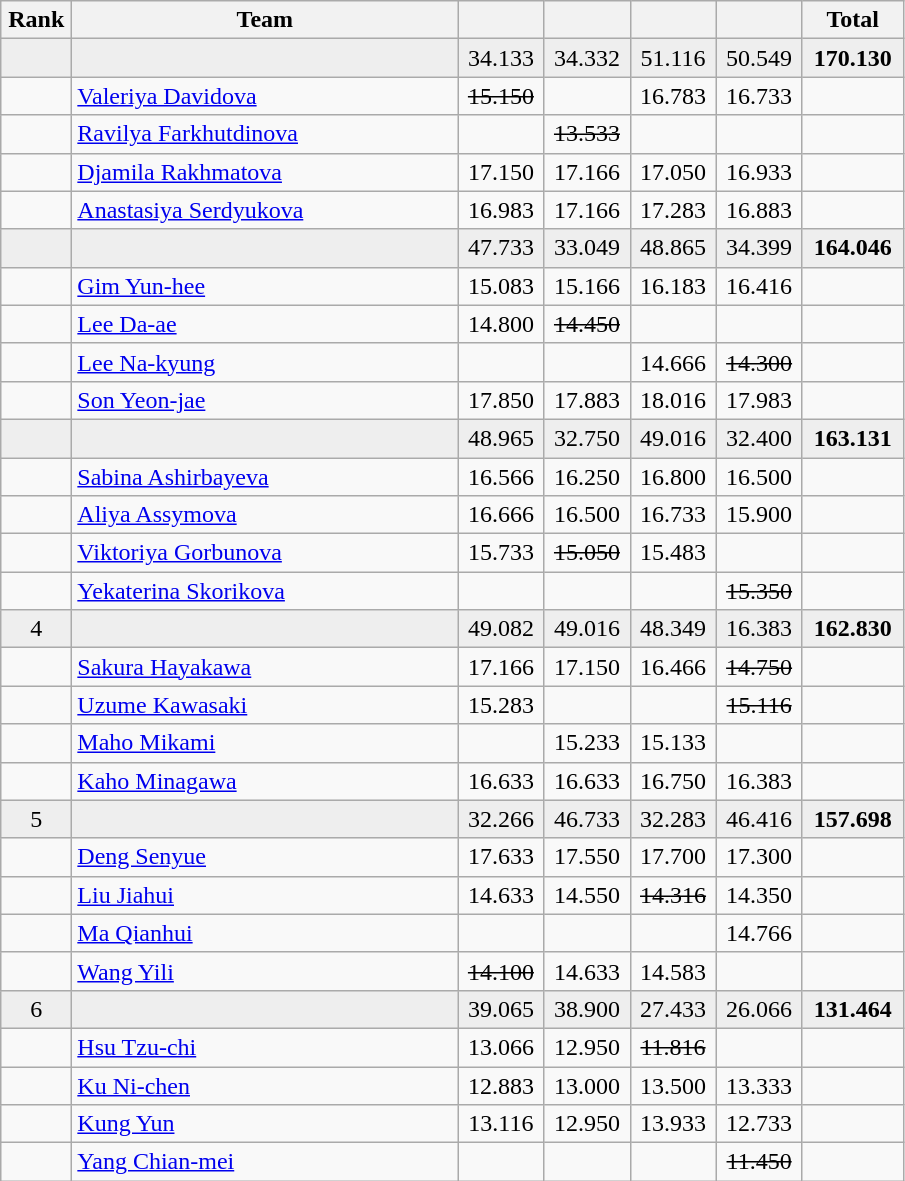<table class=wikitable style="text-align:center">
<tr>
<th width=40>Rank</th>
<th width=250>Team</th>
<th width=50></th>
<th width=50></th>
<th width=50></th>
<th width=50></th>
<th width=60>Total</th>
</tr>
<tr bgcolor=eeeeee>
<td></td>
<td align=left></td>
<td>34.133</td>
<td>34.332</td>
<td>51.116</td>
<td>50.549</td>
<td><strong>170.130</strong></td>
</tr>
<tr>
<td></td>
<td align=left><a href='#'>Valeriya Davidova</a></td>
<td><s>15.150</s></td>
<td></td>
<td>16.783</td>
<td>16.733</td>
<td></td>
</tr>
<tr>
<td></td>
<td align=left><a href='#'>Ravilya Farkhutdinova</a></td>
<td></td>
<td><s>13.533</s></td>
<td></td>
<td></td>
<td></td>
</tr>
<tr>
<td></td>
<td align=left><a href='#'>Djamila Rakhmatova</a></td>
<td>17.150</td>
<td>17.166</td>
<td>17.050</td>
<td>16.933</td>
<td></td>
</tr>
<tr>
<td></td>
<td align=left><a href='#'>Anastasiya Serdyukova</a></td>
<td>16.983</td>
<td>17.166</td>
<td>17.283</td>
<td>16.883</td>
<td></td>
</tr>
<tr bgcolor=eeeeee>
<td></td>
<td align=left></td>
<td>47.733</td>
<td>33.049</td>
<td>48.865</td>
<td>34.399</td>
<td><strong>164.046</strong></td>
</tr>
<tr>
<td></td>
<td align=left><a href='#'>Gim Yun-hee</a></td>
<td>15.083</td>
<td>15.166</td>
<td>16.183</td>
<td>16.416</td>
<td></td>
</tr>
<tr>
<td></td>
<td align=left><a href='#'>Lee Da-ae</a></td>
<td>14.800</td>
<td><s>14.450</s></td>
<td></td>
<td></td>
<td></td>
</tr>
<tr>
<td></td>
<td align=left><a href='#'>Lee Na-kyung</a></td>
<td></td>
<td></td>
<td>14.666</td>
<td><s>14.300</s></td>
<td></td>
</tr>
<tr>
<td></td>
<td align=left><a href='#'>Son Yeon-jae</a></td>
<td>17.850</td>
<td>17.883</td>
<td>18.016</td>
<td>17.983</td>
<td></td>
</tr>
<tr bgcolor=eeeeee>
<td></td>
<td align=left></td>
<td>48.965</td>
<td>32.750</td>
<td>49.016</td>
<td>32.400</td>
<td><strong>163.131</strong></td>
</tr>
<tr>
<td></td>
<td align=left><a href='#'>Sabina Ashirbayeva</a></td>
<td>16.566</td>
<td>16.250</td>
<td>16.800</td>
<td>16.500</td>
<td></td>
</tr>
<tr>
<td></td>
<td align=left><a href='#'>Aliya Assymova</a></td>
<td>16.666</td>
<td>16.500</td>
<td>16.733</td>
<td>15.900</td>
<td></td>
</tr>
<tr>
<td></td>
<td align=left><a href='#'>Viktoriya Gorbunova</a></td>
<td>15.733</td>
<td><s>15.050</s></td>
<td>15.483</td>
<td></td>
<td></td>
</tr>
<tr>
<td></td>
<td align=left><a href='#'>Yekaterina Skorikova</a></td>
<td></td>
<td></td>
<td></td>
<td><s>15.350</s></td>
<td></td>
</tr>
<tr bgcolor=eeeeee>
<td>4</td>
<td align=left></td>
<td>49.082</td>
<td>49.016</td>
<td>48.349</td>
<td>16.383</td>
<td><strong>162.830</strong></td>
</tr>
<tr>
<td></td>
<td align=left><a href='#'>Sakura Hayakawa</a></td>
<td>17.166</td>
<td>17.150</td>
<td>16.466</td>
<td><s>14.750</s></td>
<td></td>
</tr>
<tr>
<td></td>
<td align=left><a href='#'>Uzume Kawasaki</a></td>
<td>15.283</td>
<td></td>
<td></td>
<td><s>15.116</s></td>
<td></td>
</tr>
<tr>
<td></td>
<td align=left><a href='#'>Maho Mikami</a></td>
<td></td>
<td>15.233</td>
<td>15.133</td>
<td></td>
<td></td>
</tr>
<tr>
<td></td>
<td align=left><a href='#'>Kaho Minagawa</a></td>
<td>16.633</td>
<td>16.633</td>
<td>16.750</td>
<td>16.383</td>
<td></td>
</tr>
<tr bgcolor=eeeeee>
<td>5</td>
<td align=left></td>
<td>32.266</td>
<td>46.733</td>
<td>32.283</td>
<td>46.416</td>
<td><strong>157.698</strong></td>
</tr>
<tr>
<td></td>
<td align=left><a href='#'>Deng Senyue</a></td>
<td>17.633</td>
<td>17.550</td>
<td>17.700</td>
<td>17.300</td>
<td></td>
</tr>
<tr>
<td></td>
<td align=left><a href='#'>Liu Jiahui</a></td>
<td>14.633</td>
<td>14.550</td>
<td><s>14.316</s></td>
<td>14.350</td>
<td></td>
</tr>
<tr>
<td></td>
<td align=left><a href='#'>Ma Qianhui</a></td>
<td></td>
<td></td>
<td></td>
<td>14.766</td>
<td></td>
</tr>
<tr>
<td></td>
<td align=left><a href='#'>Wang Yili</a></td>
<td><s>14.100</s></td>
<td>14.633</td>
<td>14.583</td>
<td></td>
<td></td>
</tr>
<tr bgcolor=eeeeee>
<td>6</td>
<td align=left></td>
<td>39.065</td>
<td>38.900</td>
<td>27.433</td>
<td>26.066</td>
<td><strong>131.464</strong></td>
</tr>
<tr>
<td></td>
<td align=left><a href='#'>Hsu Tzu-chi</a></td>
<td>13.066</td>
<td>12.950</td>
<td><s>11.816</s></td>
<td></td>
<td></td>
</tr>
<tr>
<td></td>
<td align=left><a href='#'>Ku Ni-chen</a></td>
<td>12.883</td>
<td>13.000</td>
<td>13.500</td>
<td>13.333</td>
<td></td>
</tr>
<tr>
<td></td>
<td align=left><a href='#'>Kung Yun</a></td>
<td>13.116</td>
<td>12.950</td>
<td>13.933</td>
<td>12.733</td>
<td></td>
</tr>
<tr>
<td></td>
<td align=left><a href='#'>Yang Chian-mei</a></td>
<td></td>
<td></td>
<td></td>
<td><s>11.450</s></td>
<td></td>
</tr>
</table>
